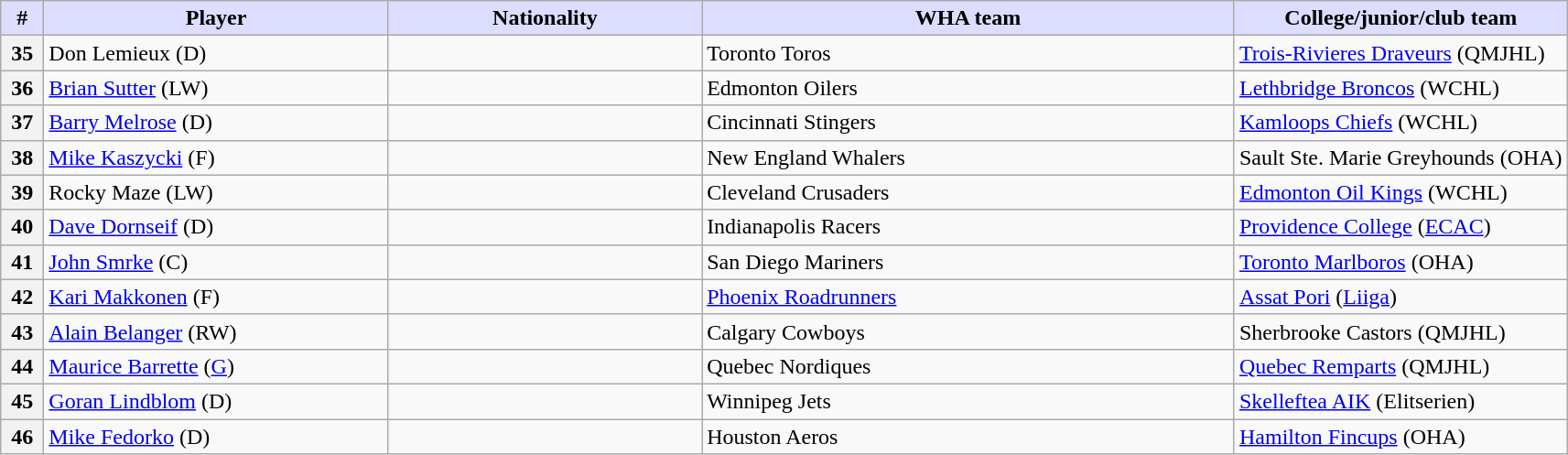<table class="wikitable">
<tr>
<th style="background:#ddf; width:2.75%;">#</th>
<th style="background:#ddf; width:22.0%;">Player</th>
<th style="background:#ddf; width:20.0%;">Nationality</th>
<th style="background:#ddf; width:34.0%;">WHA team</th>
<th style="background:#ddf; width:100.0%;">College/junior/club team</th>
</tr>
<tr>
<th>35</th>
<td>Don Lemieux (D)</td>
<td></td>
<td>Toronto Toros</td>
<td><a href='#'>Trois-Rivieres Draveurs</a> (QMJHL)</td>
</tr>
<tr>
<th>36</th>
<td><a href='#'>Brian Sutter</a> (LW)</td>
<td></td>
<td>Edmonton Oilers</td>
<td><a href='#'>Lethbridge Broncos</a> (WCHL)</td>
</tr>
<tr>
<th>37</th>
<td><a href='#'>Barry Melrose</a> (D)</td>
<td></td>
<td>Cincinnati Stingers</td>
<td><a href='#'>Kamloops Chiefs</a> (WCHL)</td>
</tr>
<tr>
<th>38</th>
<td><a href='#'>Mike Kaszycki</a> (F)</td>
<td></td>
<td>New England Whalers</td>
<td>Sault Ste. Marie Greyhounds (OHA)</td>
</tr>
<tr>
<th>39</th>
<td>Rocky Maze (LW)</td>
<td></td>
<td>Cleveland Crusaders</td>
<td><a href='#'>Edmonton Oil Kings</a> (WCHL)</td>
</tr>
<tr>
<th>40</th>
<td><a href='#'>Dave Dornseif</a> (D)</td>
<td></td>
<td>Indianapolis Racers</td>
<td><a href='#'>Providence College</a> (<a href='#'>ECAC</a>)</td>
</tr>
<tr>
<th>41</th>
<td><a href='#'>John Smrke</a> (C)</td>
<td></td>
<td>San Diego Mariners</td>
<td><a href='#'>Toronto Marlboros</a> (OHA)</td>
</tr>
<tr>
<th>42</th>
<td><a href='#'>Kari Makkonen</a> (F)</td>
<td></td>
<td><a href='#'>Phoenix Roadrunners</a></td>
<td><a href='#'>Assat Pori</a> (<a href='#'>Liiga</a>)</td>
</tr>
<tr>
<th>43</th>
<td><a href='#'>Alain Belanger</a> (RW)</td>
<td></td>
<td>Calgary Cowboys</td>
<td>Sherbrooke Castors (QMJHL)</td>
</tr>
<tr>
<th>44</th>
<td><a href='#'>Maurice Barrette</a> (<a href='#'>G</a>)</td>
<td></td>
<td>Quebec Nordiques</td>
<td><a href='#'>Quebec Remparts</a> (QMJHL)</td>
</tr>
<tr>
<th>45</th>
<td><a href='#'>Goran Lindblom</a> (D)</td>
<td></td>
<td>Winnipeg Jets</td>
<td><a href='#'>Skelleftea AIK</a> (Elitserien)</td>
</tr>
<tr>
<th>46</th>
<td><a href='#'>Mike Fedorko</a> (D)</td>
<td></td>
<td>Houston Aeros</td>
<td><a href='#'>Hamilton Fincups</a> (OHA)</td>
</tr>
</table>
